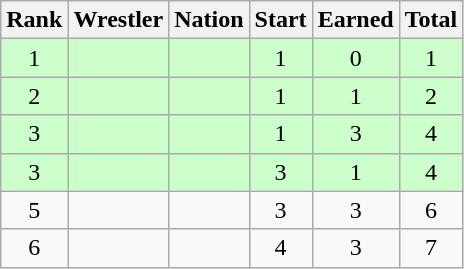<table class="wikitable sortable" style="text-align:center;">
<tr>
<th>Rank</th>
<th>Wrestler</th>
<th>Nation</th>
<th>Start</th>
<th>Earned</th>
<th>Total</th>
</tr>
<tr style="background:#cfc;">
<td>1</td>
<td align=left></td>
<td align=left></td>
<td>1</td>
<td>0</td>
<td>1</td>
</tr>
<tr style="background:#cfc;">
<td>2</td>
<td align=left></td>
<td align=left></td>
<td>1</td>
<td>1</td>
<td>2</td>
</tr>
<tr style="background:#cfc;">
<td>3</td>
<td align=left></td>
<td align=left></td>
<td>1</td>
<td>3</td>
<td>4</td>
</tr>
<tr style="background:#cfc;">
<td>3</td>
<td align=left></td>
<td align=left></td>
<td>3</td>
<td>1</td>
<td>4</td>
</tr>
<tr>
<td>5</td>
<td align=left></td>
<td align=left></td>
<td>3</td>
<td>3</td>
<td>6</td>
</tr>
<tr>
<td>6</td>
<td align=left></td>
<td align=left></td>
<td>4</td>
<td>3</td>
<td>7</td>
</tr>
</table>
